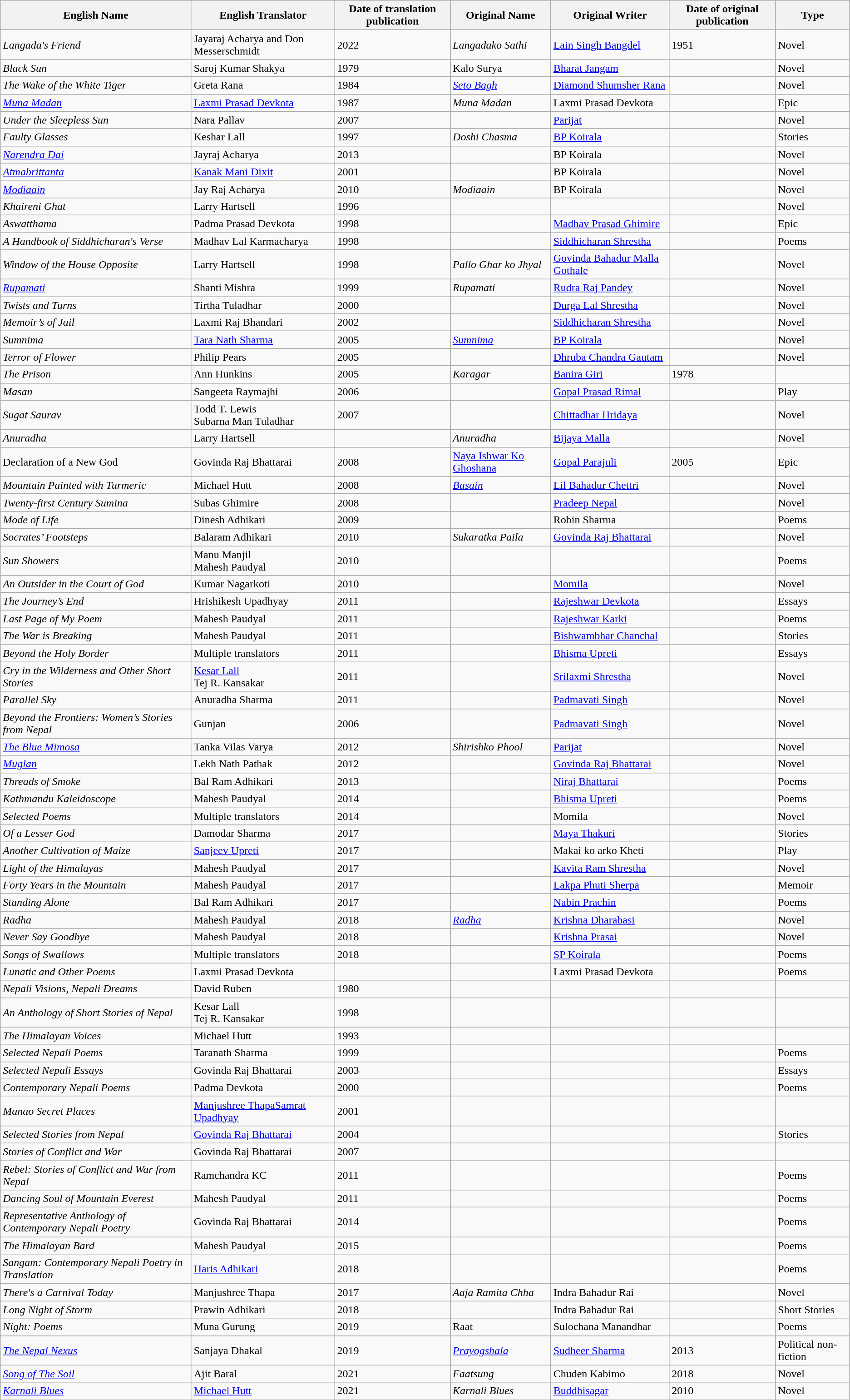<table class="wikitable sortable">
<tr>
<th scope="col">English Name</th>
<th scope="col">English Translator</th>
<th scope="col">Date of translation publication</th>
<th scope="col">Original Name</th>
<th scope="col">Original Writer</th>
<th scope="col">Date of original publication</th>
<th scope="col">Type</th>
</tr>
<tr>
<td><em>Langada's Friend</em></td>
<td>Jayaraj Acharya and Don Messerschmidt</td>
<td>2022</td>
<td><em>Langadako Sathi</em></td>
<td><a href='#'>Lain Singh Bangdel</a></td>
<td>1951</td>
<td>Novel</td>
</tr>
<tr>
<td><em>Black Sun</em></td>
<td>Saroj Kumar Shakya</td>
<td>1979</td>
<td>Kalo Surya</td>
<td><a href='#'>Bharat Jangam</a></td>
<td></td>
<td>Novel</td>
</tr>
<tr>
<td><em>The Wake of the White Tiger</em></td>
<td>Greta Rana</td>
<td>1984</td>
<td><em><a href='#'>Seto Bagh</a></em></td>
<td><a href='#'>Diamond Shumsher Rana</a></td>
<td></td>
<td>Novel</td>
</tr>
<tr>
<td><em><a href='#'>Muna Madan</a></em></td>
<td><a href='#'>Laxmi Prasad Devkota</a></td>
<td>1987</td>
<td><em>Muna Madan</em></td>
<td>Laxmi Prasad Devkota</td>
<td></td>
<td>Epic</td>
</tr>
<tr>
<td><em>Under the Sleepless Sun</em></td>
<td>Nara Pallav</td>
<td>2007</td>
<td></td>
<td><a href='#'>Parijat</a></td>
<td></td>
<td>Novel</td>
</tr>
<tr>
<td><em>Faulty Glasses</em></td>
<td>Keshar Lall</td>
<td>1997</td>
<td><em>Doshi Chasma</em></td>
<td><a href='#'>BP Koirala</a></td>
<td></td>
<td>Stories</td>
</tr>
<tr>
<td><em><a href='#'>Narendra Dai</a></em></td>
<td>Jayraj  Acharya</td>
<td>2013</td>
<td></td>
<td>BP  Koirala</td>
<td></td>
<td>Novel</td>
</tr>
<tr>
<td><em><a href='#'>Atmabrittanta</a></em></td>
<td><a href='#'>Kanak Mani Dixit</a></td>
<td>2001</td>
<td></td>
<td>BP  Koirala</td>
<td></td>
<td>Novel</td>
</tr>
<tr>
<td><em><a href='#'>Modiaain</a></em></td>
<td>Jay Raj Acharya</td>
<td>2010</td>
<td><em>Modiaain</em></td>
<td>BP Koirala</td>
<td></td>
<td>Novel</td>
</tr>
<tr>
<td><em>Khaireni Ghat</em></td>
<td>Larry Hartsell</td>
<td>1996</td>
<td></td>
<td></td>
<td></td>
<td>Novel</td>
</tr>
<tr>
<td><em>Aswatthama</em></td>
<td>Padma Prasad Devkota</td>
<td>1998</td>
<td></td>
<td><a href='#'>Madhav Prasad Ghimire</a></td>
<td></td>
<td>Epic</td>
</tr>
<tr>
<td><em>A Handbook of Siddhicharan's Verse</em></td>
<td>Madhav Lal Karmacharya</td>
<td>1998</td>
<td></td>
<td><a href='#'>Siddhicharan Shrestha</a></td>
<td></td>
<td>Poems</td>
</tr>
<tr>
<td><em>Window of the House Opposite</em></td>
<td>Larry Hartsell</td>
<td>1998</td>
<td><em>Pallo Ghar ko Jhyal</em></td>
<td><a href='#'>Govinda Bahadur Malla Gothale</a></td>
<td></td>
<td>Novel</td>
</tr>
<tr>
<td><em><a href='#'>Rupamati</a></em></td>
<td>Shanti Mishra</td>
<td>1999</td>
<td><em>Rupamati</em></td>
<td><a href='#'>Rudra Raj Pandey</a></td>
<td></td>
<td>Novel</td>
</tr>
<tr>
<td><em>Twists  and  Turns</em></td>
<td>Tirtha Tuladhar</td>
<td>2000</td>
<td></td>
<td><a href='#'>Durga Lal Shrestha</a></td>
<td></td>
<td>Novel</td>
</tr>
<tr>
<td><em>Memoir’s  of  Jail</em></td>
<td>Laxmi  Raj  Bhandari</td>
<td>2002</td>
<td></td>
<td><a href='#'>Siddhicharan Shrestha</a></td>
<td></td>
<td>Novel</td>
</tr>
<tr>
<td><em>Sumnima</em></td>
<td><a href='#'>Tara Nath Sharma</a></td>
<td>2005</td>
<td><em><a href='#'>Sumnima</a></em></td>
<td><a href='#'>BP Koirala</a></td>
<td></td>
<td>Novel</td>
</tr>
<tr>
<td><em>Terror of Flower</em></td>
<td>Philip Pears</td>
<td>2005</td>
<td></td>
<td><a href='#'>Dhruba Chandra Gautam</a></td>
<td></td>
<td>Novel</td>
</tr>
<tr>
<td><em>The Prison</em></td>
<td>Ann Hunkins</td>
<td>2005</td>
<td><em>Karagar</em></td>
<td><a href='#'>Banira Giri</a></td>
<td>1978</td>
<td></td>
</tr>
<tr>
<td><em>Masan</em></td>
<td>Sangeeta  Raymajhi</td>
<td>2006</td>
<td></td>
<td><a href='#'>Gopal Prasad Rimal</a></td>
<td></td>
<td>Play</td>
</tr>
<tr>
<td><em>Sugat  Saurav</em></td>
<td>Todd  T. Lewis<br>Subarna Man Tuladhar</td>
<td>2007</td>
<td></td>
<td><a href='#'>Chittadhar Hridaya</a></td>
<td></td>
<td>Novel</td>
</tr>
<tr>
<td><em>Anuradha</em></td>
<td>Larry Hartsell</td>
<td></td>
<td><em>Anuradha</em></td>
<td><a href='#'>Bijaya Malla</a></td>
<td></td>
<td>Novel</td>
</tr>
<tr>
<td>Declaration of a New God</td>
<td>Govinda Raj Bhattarai</td>
<td>2008</td>
<td><a href='#'>Naya Ishwar Ko Ghoshana</a></td>
<td><a href='#'>Gopal Parajuli</a></td>
<td>2005</td>
<td>Epic</td>
</tr>
<tr>
<td><em>Mountain Painted  with Turmeric</em></td>
<td>Michael Hutt</td>
<td>2008</td>
<td><em><a href='#'>Basain</a></em></td>
<td><a href='#'>Lil Bahadur Chettri</a></td>
<td></td>
<td>Novel</td>
</tr>
<tr>
<td><em>Twenty-first Century Sumina</em></td>
<td>Subas Ghimire</td>
<td>2008</td>
<td></td>
<td><a href='#'>Pradeep Nepal</a></td>
<td></td>
<td>Novel</td>
</tr>
<tr>
<td><em>Mode of Life</em></td>
<td>Dinesh Adhikari</td>
<td>2009</td>
<td></td>
<td>Robin Sharma</td>
<td></td>
<td>Poems</td>
</tr>
<tr>
<td><em>Socrates’  Footsteps</em></td>
<td>Balaram Adhikari</td>
<td>2010</td>
<td><em>Sukaratka Paila</em></td>
<td><a href='#'>Govinda Raj Bhattarai</a></td>
<td></td>
<td>Novel</td>
</tr>
<tr>
<td><em>Sun Showers</em></td>
<td>Manu Manjil<br>Mahesh Paudyal</td>
<td>2010</td>
<td></td>
<td></td>
<td></td>
<td>Poems</td>
</tr>
<tr>
<td><em>An Outsider in the Court of God</em></td>
<td>Kumar Nagarkoti</td>
<td>2010</td>
<td></td>
<td><a href='#'>Momila</a></td>
<td></td>
<td>Novel</td>
</tr>
<tr>
<td><em>The Journey’s End</em></td>
<td>Hrishikesh Upadhyay</td>
<td>2011</td>
<td></td>
<td><a href='#'>Rajeshwar Devkota</a></td>
<td></td>
<td>Essays</td>
</tr>
<tr>
<td><em>Last Page of My Poem</em></td>
<td>Mahesh  Paudyal</td>
<td>2011</td>
<td></td>
<td><a href='#'>Rajeshwar Karki</a></td>
<td></td>
<td>Poems</td>
</tr>
<tr>
<td><em>The War is Breaking</em></td>
<td>Mahesh Paudyal</td>
<td>2011</td>
<td></td>
<td><a href='#'>Bishwambhar Chanchal</a></td>
<td></td>
<td>Stories</td>
</tr>
<tr>
<td><em>Beyond the Holy Border</em></td>
<td>Multiple translators</td>
<td>2011</td>
<td></td>
<td><a href='#'>Bhisma Upreti</a></td>
<td></td>
<td>Essays</td>
</tr>
<tr>
<td><em>Cry in the Wilderness and Other  Short  Stories</em></td>
<td><a href='#'>Kesar Lall</a><br>Tej R. Kansakar</td>
<td>2011</td>
<td></td>
<td><a href='#'>Srilaxmi Shrestha</a></td>
<td></td>
<td>Novel</td>
</tr>
<tr>
<td><em>Parallel  Sky</em></td>
<td>Anuradha  Sharma</td>
<td>2011</td>
<td></td>
<td><a href='#'>Padmavati Singh</a></td>
<td></td>
<td>Novel</td>
</tr>
<tr>
<td><em>Beyond the Frontiers: Women’s Stories from Nepal</em></td>
<td>Gunjan</td>
<td>2006</td>
<td></td>
<td><a href='#'>Padmavati Singh</a></td>
<td></td>
<td>Novel</td>
</tr>
<tr>
<td><em><a href='#'>The Blue Mimosa</a></em></td>
<td>Tanka  Vilas  Varya</td>
<td>2012</td>
<td><em>Shirishko Phool</em></td>
<td><a href='#'>Parijat</a></td>
<td></td>
<td>Novel</td>
</tr>
<tr>
<td><em><a href='#'>Muglan</a></em></td>
<td>Lekh Nath Pathak</td>
<td>2012</td>
<td></td>
<td><a href='#'>Govinda Raj Bhattarai</a></td>
<td></td>
<td>Novel</td>
</tr>
<tr>
<td><em>Threads of Smoke</em></td>
<td>Bal Ram Adhikari</td>
<td>2013</td>
<td></td>
<td><a href='#'>Niraj Bhattarai</a></td>
<td></td>
<td>Poems</td>
</tr>
<tr>
<td><em>Kathmandu Kaleidoscope</em></td>
<td>Mahesh Paudyal</td>
<td>2014</td>
<td></td>
<td><a href='#'>Bhisma Upreti</a></td>
<td></td>
<td>Poems</td>
</tr>
<tr>
<td><em>Selected Poems</em></td>
<td>Multiple translators</td>
<td>2014</td>
<td></td>
<td>Momila</td>
<td></td>
<td>Novel</td>
</tr>
<tr>
<td><em>Of a Lesser God</em></td>
<td>Damodar Sharma</td>
<td>2017</td>
<td></td>
<td><a href='#'>Maya Thakuri</a></td>
<td></td>
<td>Stories</td>
</tr>
<tr>
<td><em>Another Cultivation of Maize</em></td>
<td><a href='#'>Sanjeev Upreti</a></td>
<td>2017</td>
<td></td>
<td>Makai ko arko Kheti</td>
<td></td>
<td>Play</td>
</tr>
<tr>
<td><em>Light of the Himalayas</em></td>
<td>Mahesh Paudyal</td>
<td>2017</td>
<td></td>
<td><a href='#'>Kavita Ram Shrestha</a></td>
<td></td>
<td>Novel</td>
</tr>
<tr>
<td><em>Forty Years in the Mountain</em></td>
<td>Mahesh Paudyal</td>
<td>2017</td>
<td></td>
<td><a href='#'>Lakpa Phuti Sherpa</a></td>
<td></td>
<td>Memoir</td>
</tr>
<tr>
<td><em>Standing Alone</em></td>
<td>Bal  Ram  Adhikari</td>
<td>2017</td>
<td></td>
<td><a href='#'>Nabin Prachin</a></td>
<td></td>
<td>Poems</td>
</tr>
<tr>
<td><em>Radha</em></td>
<td>Mahesh Paudyal</td>
<td>2018</td>
<td><a href='#'><em>Radha</em></a></td>
<td><a href='#'>Krishna Dharabasi</a></td>
<td></td>
<td>Novel</td>
</tr>
<tr>
<td><em>Never  Say  Goodbye</em></td>
<td>Mahesh Paudyal</td>
<td>2018</td>
<td></td>
<td><a href='#'>Krishna Prasai</a></td>
<td></td>
<td>Novel</td>
</tr>
<tr>
<td><em>Songs of Swallows</em></td>
<td>Multiple translators</td>
<td>2018</td>
<td></td>
<td><a href='#'>SP Koirala</a></td>
<td></td>
<td>Poems</td>
</tr>
<tr>
<td><em>Lunatic and Other Poems</em></td>
<td>Laxmi Prasad Devkota</td>
<td></td>
<td></td>
<td>Laxmi Prasad Devkota</td>
<td></td>
<td>Poems</td>
</tr>
<tr>
<td><em>Nepali Visions, Nepali Dreams</em></td>
<td>David  Ruben</td>
<td>1980</td>
<td></td>
<td></td>
<td></td>
<td></td>
</tr>
<tr>
<td><em>An Anthology of Short Stories of Nepal</em></td>
<td>Kesar Lall<br>Tej R. Kansakar</td>
<td>1998</td>
<td></td>
<td></td>
<td></td>
<td></td>
</tr>
<tr>
<td><em>The Himalayan Voices</em></td>
<td>Michael Hutt</td>
<td>1993</td>
<td></td>
<td></td>
<td></td>
<td></td>
</tr>
<tr>
<td><em>Selected Nepali Poems</em></td>
<td>Taranath Sharma</td>
<td>1999</td>
<td></td>
<td></td>
<td></td>
<td>Poems</td>
</tr>
<tr>
<td><em>Selected Nepali Essays</em></td>
<td>Govinda Raj Bhattarai</td>
<td>2003</td>
<td></td>
<td></td>
<td></td>
<td>Essays</td>
</tr>
<tr>
<td><em>Contemporary Nepali Poems</em></td>
<td>Padma Devkota</td>
<td>2000</td>
<td></td>
<td></td>
<td></td>
<td>Poems</td>
</tr>
<tr>
<td><em>Manao Secret Places</em></td>
<td><a href='#'>Manjushree Thapa</a><a href='#'>Samrat Upadhyay</a></td>
<td>2001</td>
<td></td>
<td></td>
<td></td>
<td></td>
</tr>
<tr>
<td><em>Selected Stories from Nepal</em></td>
<td><a href='#'>Govinda Raj Bhattarai</a></td>
<td>2004</td>
<td></td>
<td></td>
<td></td>
<td>Stories</td>
</tr>
<tr>
<td><em>Stories of Conflict and War</em></td>
<td>Govinda Raj Bhattarai</td>
<td>2007</td>
<td></td>
<td></td>
<td></td>
<td></td>
</tr>
<tr>
<td><em>Rebel: Stories of Conflict and War from Nepal</em></td>
<td>Ramchandra KC</td>
<td>2011</td>
<td></td>
<td></td>
<td></td>
<td>Poems</td>
</tr>
<tr>
<td><em>Dancing Soul of Mountain Everest</em></td>
<td>Mahesh  Paudyal</td>
<td>2011</td>
<td></td>
<td></td>
<td></td>
<td>Poems</td>
</tr>
<tr>
<td><em>Representative Anthology of Contemporary Nepali Poetry</em></td>
<td>Govinda Raj Bhattarai</td>
<td>2014</td>
<td></td>
<td></td>
<td></td>
<td>Poems</td>
</tr>
<tr>
<td><em>The Himalayan Bard</em></td>
<td>Mahesh Paudyal</td>
<td>2015</td>
<td></td>
<td></td>
<td></td>
<td>Poems</td>
</tr>
<tr>
<td><em>Sangam: Contemporary Nepali Poetry in Translation</em></td>
<td><a href='#'>Haris Adhikari</a></td>
<td>2018</td>
<td></td>
<td></td>
<td></td>
<td>Poems</td>
</tr>
<tr>
<td><em>There's a Carnival Today</em></td>
<td>Manjushree Thapa</td>
<td>2017</td>
<td><em>Aaja Ramita Chha</em></td>
<td>Indra Bahadur Rai</td>
<td></td>
<td>Novel</td>
</tr>
<tr>
<td><em>Long Night of Storm</em></td>
<td>Prawin Adhikari</td>
<td>2018</td>
<td></td>
<td>Indra Bahadur Rai</td>
<td></td>
<td>Short Stories</td>
</tr>
<tr>
<td><em>Night: Poems</em></td>
<td>Muna Gurung</td>
<td>2019</td>
<td>Raat</td>
<td>Sulochana Manandhar</td>
<td></td>
<td>Poems</td>
</tr>
<tr>
<td><em><a href='#'>The Nepal Nexus</a></em></td>
<td>Sanjaya Dhakal</td>
<td>2019</td>
<td><em><a href='#'>Prayogshala</a></em></td>
<td><a href='#'>Sudheer Sharma</a></td>
<td>2013</td>
<td>Political non-fiction</td>
</tr>
<tr>
<td><em><a href='#'>Song of The Soil</a></em></td>
<td>Ajit Baral</td>
<td>2021</td>
<td><em>Faatsung</em></td>
<td>Chuden Kabimo</td>
<td>2018</td>
<td>Novel</td>
</tr>
<tr>
<td><em><a href='#'>Karnali Blues</a></em></td>
<td><a href='#'>Michael Hutt</a></td>
<td>2021</td>
<td><em>Karnali Blues</em></td>
<td><a href='#'>Buddhisagar</a></td>
<td>2010</td>
<td>Novel</td>
</tr>
</table>
